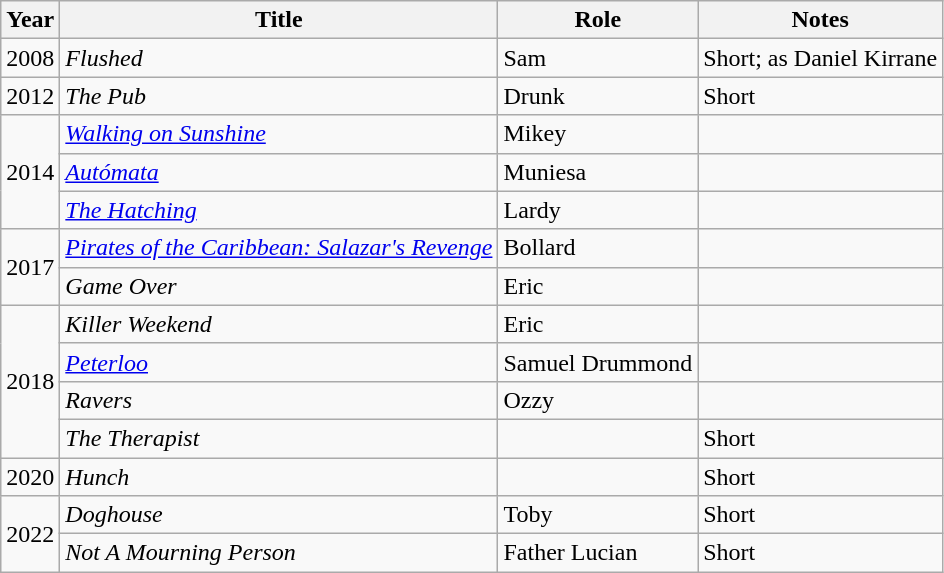<table class="wikitable sortable">
<tr>
<th>Year</th>
<th>Title</th>
<th>Role</th>
<th class="unsortable">Notes</th>
</tr>
<tr>
<td>2008</td>
<td><em>Flushed</em></td>
<td>Sam</td>
<td>Short; as Daniel Kirrane</td>
</tr>
<tr>
<td>2012</td>
<td><em>The Pub</em></td>
<td>Drunk</td>
<td>Short</td>
</tr>
<tr>
<td rowspan="3">2014</td>
<td><em><a href='#'>Walking on Sunshine</a></em></td>
<td>Mikey</td>
<td></td>
</tr>
<tr>
<td><em><a href='#'>Autómata</a></em></td>
<td>Muniesa</td>
<td></td>
</tr>
<tr>
<td><em><a href='#'>The Hatching</a></em></td>
<td>Lardy</td>
<td></td>
</tr>
<tr>
<td rowspan="2">2017</td>
<td><em><a href='#'>Pirates of the Caribbean: Salazar's Revenge</a></em></td>
<td>Bollard</td>
<td></td>
</tr>
<tr>
<td><em>Game Over</em></td>
<td>Eric</td>
<td></td>
</tr>
<tr>
<td rowspan="4">2018</td>
<td><em>Killer Weekend</em></td>
<td>Eric</td>
<td></td>
</tr>
<tr>
<td><em><a href='#'>Peterloo</a></em></td>
<td>Samuel Drummond</td>
<td></td>
</tr>
<tr>
<td><em>Ravers</em></td>
<td>Ozzy</td>
<td></td>
</tr>
<tr>
<td><em>The Therapist</em></td>
<td></td>
<td>Short</td>
</tr>
<tr>
<td>2020</td>
<td><em>Hunch</em></td>
<td></td>
<td>Short</td>
</tr>
<tr>
<td rowspan="2">2022</td>
<td><em>Doghouse</em></td>
<td>Toby</td>
<td>Short</td>
</tr>
<tr>
<td><em>Not A Mourning Person</em></td>
<td>Father Lucian</td>
<td>Short</td>
</tr>
</table>
